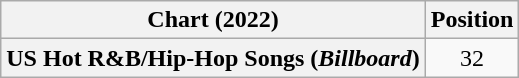<table class="wikitable plainrowheaders" style="text-align:center">
<tr>
<th scope="col">Chart (2022)</th>
<th scope="col">Position</th>
</tr>
<tr>
<th scope="row">US Hot R&B/Hip-Hop Songs (<em>Billboard</em>)</th>
<td>32</td>
</tr>
</table>
